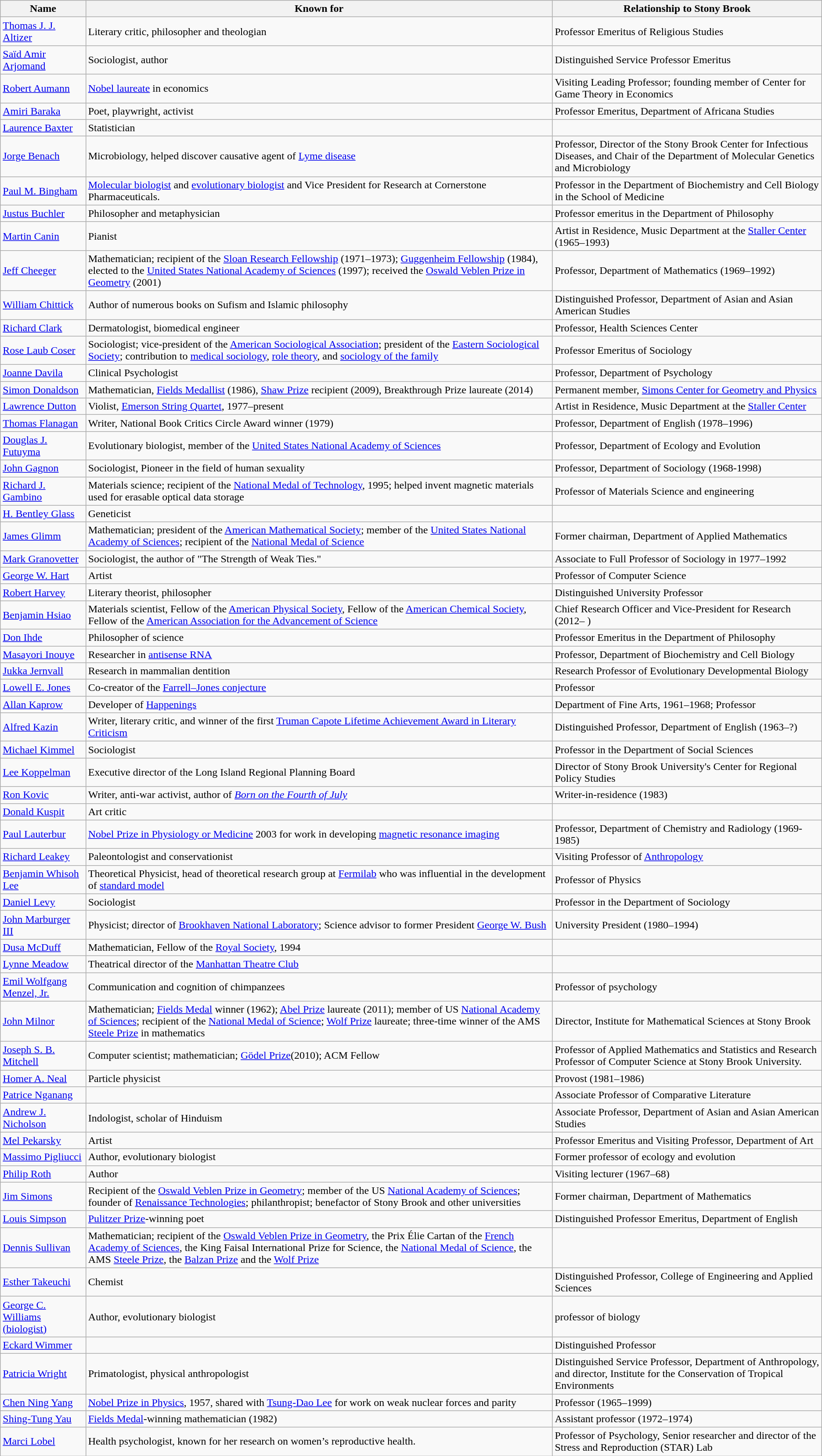<table class="wikitable">
<tr>
<th>Name</th>
<th>Known for</th>
<th>Relationship to Stony Brook</th>
</tr>
<tr>
<td><a href='#'>Thomas J. J. Altizer</a></td>
<td>Literary critic, philosopher and theologian</td>
<td>Professor Emeritus of Religious Studies</td>
</tr>
<tr>
<td><a href='#'>Saïd Amir Arjomand</a></td>
<td>Sociologist, author</td>
<td>Distinguished Service Professor Emeritus </td>
</tr>
<tr>
<td><a href='#'>Robert Aumann</a></td>
<td><a href='#'>Nobel laureate</a> in economics</td>
<td>Visiting Leading Professor; founding member of Center for Game Theory in Economics</td>
</tr>
<tr>
<td><a href='#'>Amiri Baraka</a></td>
<td>Poet, playwright, activist</td>
<td>Professor Emeritus, Department of Africana Studies</td>
</tr>
<tr>
<td><a href='#'>Laurence Baxter</a></td>
<td>Statistician</td>
<td></td>
</tr>
<tr>
<td><a href='#'>Jorge Benach</a></td>
<td>Microbiology, helped discover causative agent of <a href='#'>Lyme disease</a></td>
<td>Professor, Director of the Stony Brook Center for Infectious Diseases, and Chair of the Department of Molecular Genetics and Microbiology</td>
</tr>
<tr>
<td><a href='#'>Paul M. Bingham</a></td>
<td><a href='#'>Molecular biologist</a> and <a href='#'>evolutionary biologist</a> and Vice President for Research at Cornerstone Pharmaceuticals.</td>
<td>Professor in the Department of Biochemistry and Cell Biology in the School of Medicine</td>
</tr>
<tr>
<td><a href='#'>Justus Buchler</a></td>
<td>Philosopher and metaphysician</td>
<td>Professor emeritus in the Department of Philosophy</td>
</tr>
<tr>
<td><a href='#'>Martin Canin</a></td>
<td>Pianist</td>
<td>Artist in Residence, Music Department at the <a href='#'>Staller Center</a> (1965–1993)</td>
</tr>
<tr>
<td><a href='#'>Jeff Cheeger</a></td>
<td>Mathematician; recipient of the <a href='#'>Sloan Research Fellowship</a> (1971–1973); <a href='#'>Guggenheim Fellowship</a> (1984), elected to the <a href='#'>United States National Academy of Sciences</a> (1997); received the <a href='#'>Oswald Veblen Prize in Geometry</a> (2001)</td>
<td>Professor, Department of Mathematics (1969–1992)</td>
</tr>
<tr>
<td><a href='#'>William Chittick</a></td>
<td>Author of numerous books on Sufism and Islamic philosophy</td>
<td>Distinguished Professor, Department of Asian and Asian American Studies</td>
</tr>
<tr>
<td><a href='#'>Richard Clark</a></td>
<td>Dermatologist, biomedical engineer</td>
<td>Professor, Health Sciences Center</td>
</tr>
<tr>
<td><a href='#'>Rose Laub Coser</a></td>
<td>Sociologist; vice-president of the <a href='#'>American Sociological Association</a>; president of the <a href='#'>Eastern Sociological Society</a>; contribution to <a href='#'>medical sociology</a>, <a href='#'>role theory</a>, and <a href='#'>sociology of the family</a></td>
<td>Professor Emeritus of Sociology</td>
</tr>
<tr>
<td><a href='#'>Joanne Davila</a></td>
<td>Clinical Psychologist</td>
<td>Professor, Department of Psychology </td>
</tr>
<tr>
<td><a href='#'>Simon Donaldson</a></td>
<td>Mathematician, <a href='#'>Fields Medallist</a> (1986), <a href='#'>Shaw Prize</a> recipient (2009), Breakthrough Prize laureate (2014)</td>
<td>Permanent member, <a href='#'>Simons Center for Geometry and Physics</a></td>
</tr>
<tr>
<td><a href='#'>Lawrence Dutton</a></td>
<td>Violist, <a href='#'>Emerson String Quartet</a>, 1977–present</td>
<td>Artist in Residence, Music Department at the <a href='#'>Staller Center</a></td>
</tr>
<tr>
<td><a href='#'>Thomas Flanagan</a></td>
<td>Writer, National Book Critics Circle Award winner (1979)</td>
<td>Professor, Department of English (1978–1996)</td>
</tr>
<tr>
<td><a href='#'>Douglas J. Futuyma</a></td>
<td>Evolutionary biologist, member of the <a href='#'>United States National Academy of Sciences</a></td>
<td>Professor, Department of Ecology and Evolution</td>
</tr>
<tr>
<td><a href='#'>John Gagnon</a></td>
<td>Sociologist, Pioneer in the field of human sexuality</td>
<td>Professor, Department of Sociology (1968-1998) </td>
</tr>
<tr>
<td><a href='#'>Richard J. Gambino</a></td>
<td>Materials science; recipient of the <a href='#'>National Medal of Technology</a>, 1995; helped invent magnetic materials used for erasable optical data storage</td>
<td>Professor of Materials Science and engineering</td>
</tr>
<tr>
<td><a href='#'>H. Bentley Glass</a></td>
<td>Geneticist</td>
<td></td>
</tr>
<tr>
<td><a href='#'>James Glimm</a></td>
<td>Mathematician; president of the <a href='#'>American Mathematical Society</a>; member of the <a href='#'>United States National Academy of Sciences</a>; recipient of the <a href='#'>National Medal of Science</a></td>
<td>Former chairman, Department of Applied Mathematics</td>
</tr>
<tr>
<td><a href='#'>Mark Granovetter</a></td>
<td>Sociologist, the author of "The Strength of Weak Ties."</td>
<td>Associate to Full Professor of Sociology in 1977–1992</td>
</tr>
<tr>
<td><a href='#'>George W. Hart</a></td>
<td>Artist</td>
<td>Professor of Computer Science</td>
</tr>
<tr>
<td><a href='#'>Robert Harvey</a></td>
<td>Literary theorist, philosopher</td>
<td>Distinguished University Professor</td>
</tr>
<tr>
<td><a href='#'>Benjamin Hsiao</a></td>
<td>Materials scientist, Fellow of the <a href='#'>American Physical Society</a>, Fellow of the <a href='#'>American Chemical Society</a>, Fellow of the <a href='#'>American Association for the Advancement of Science</a></td>
<td>Chief Research Officer and Vice-President for Research (2012– )</td>
</tr>
<tr>
<td><a href='#'>Don Ihde</a></td>
<td>Philosopher of science</td>
<td>Professor Emeritus in the Department of Philosophy</td>
</tr>
<tr>
<td><a href='#'>Masayori Inouye</a></td>
<td>Researcher in <a href='#'>antisense RNA</a></td>
<td>Professor, Department of Biochemistry and Cell Biology</td>
</tr>
<tr>
<td><a href='#'>Jukka Jernvall</a></td>
<td>Research in mammalian dentition</td>
<td>Research Professor of Evolutionary Developmental Biology</td>
</tr>
<tr>
<td><a href='#'>Lowell E. Jones</a></td>
<td>Co-creator of the <a href='#'>Farrell–Jones conjecture</a></td>
<td>Professor</td>
</tr>
<tr>
<td><a href='#'>Allan Kaprow</a></td>
<td>Developer of <a href='#'>Happenings</a></td>
<td>Department of Fine Arts, 1961–1968; Professor</td>
</tr>
<tr>
<td><a href='#'>Alfred Kazin</a></td>
<td>Writer, literary critic, and winner of the first <a href='#'>Truman Capote Lifetime Achievement Award in Literary Criticism</a></td>
<td>Distinguished Professor, Department of English (1963–?)</td>
</tr>
<tr>
<td><a href='#'>Michael Kimmel</a></td>
<td>Sociologist</td>
<td>Professor in the Department of Social Sciences</td>
</tr>
<tr>
<td><a href='#'>Lee Koppelman</a></td>
<td>Executive director of the Long Island Regional Planning Board</td>
<td>Director of Stony Brook University's Center for Regional Policy Studies</td>
</tr>
<tr>
<td><a href='#'>Ron Kovic</a></td>
<td>Writer, anti-war activist, author of <em><a href='#'>Born on the Fourth of July</a></em></td>
<td>Writer-in-residence (1983)</td>
</tr>
<tr>
<td><a href='#'>Donald Kuspit</a></td>
<td>Art critic</td>
<td></td>
</tr>
<tr>
<td><a href='#'>Paul Lauterbur</a></td>
<td><a href='#'>Nobel Prize in Physiology or Medicine</a> 2003 for work in developing <a href='#'>magnetic resonance imaging</a></td>
<td>Professor, Department of Chemistry and Radiology (1969-1985)</td>
</tr>
<tr>
<td><a href='#'>Richard Leakey</a></td>
<td>Paleontologist and conservationist</td>
<td>Visiting Professor of <a href='#'>Anthropology</a></td>
</tr>
<tr>
<td><a href='#'>Benjamin Whisoh Lee</a></td>
<td>Theoretical Physicist, head of theoretical research group at <a href='#'>Fermilab</a> who was influential in the development of <a href='#'>standard model</a></td>
<td>Professor of Physics</td>
</tr>
<tr>
<td><a href='#'>Daniel Levy</a></td>
<td>Sociologist</td>
<td>Professor in the Department of Sociology</td>
</tr>
<tr>
<td><a href='#'>John Marburger III</a></td>
<td>Physicist; director of <a href='#'>Brookhaven National Laboratory</a>; Science advisor to former President <a href='#'>George W. Bush</a></td>
<td>University President (1980–1994)</td>
</tr>
<tr>
<td><a href='#'>Dusa McDuff</a></td>
<td>Mathematician, Fellow of the <a href='#'>Royal Society</a>, 1994</td>
<td></td>
</tr>
<tr>
<td><a href='#'>Lynne Meadow</a></td>
<td>Theatrical director of the <a href='#'>Manhattan Theatre Club</a></td>
<td></td>
</tr>
<tr>
<td><a href='#'>Emil Wolfgang Menzel, Jr.</a></td>
<td>Communication and cognition of chimpanzees</td>
<td>Professor of psychology</td>
</tr>
<tr>
<td><a href='#'>John Milnor</a></td>
<td>Mathematician; <a href='#'>Fields Medal</a> winner (1962); <a href='#'>Abel Prize</a> laureate (2011); member of US <a href='#'>National Academy of Sciences</a>; recipient of the <a href='#'>National Medal of Science</a>; <a href='#'>Wolf Prize</a> laureate; three-time winner of the AMS <a href='#'>Steele Prize</a> in mathematics</td>
<td>Director, Institute for Mathematical Sciences at Stony Brook</td>
</tr>
<tr>
<td><a href='#'>Joseph S. B. Mitchell</a></td>
<td>Computer scientist; mathematician; <a href='#'>Gödel Prize</a>(2010); ACM Fellow</td>
<td>Professor of Applied Mathematics and Statistics and Research Professor of Computer Science at Stony Brook University.</td>
</tr>
<tr>
<td><a href='#'>Homer A. Neal</a></td>
<td>Particle physicist</td>
<td>Provost (1981–1986)</td>
</tr>
<tr>
<td><a href='#'>Patrice Nganang</a></td>
<td></td>
<td>Associate Professor of Comparative Literature</td>
</tr>
<tr>
<td><a href='#'>Andrew J. Nicholson</a></td>
<td>Indologist, scholar of Hinduism</td>
<td>Associate Professor, Department of Asian and Asian American Studies</td>
</tr>
<tr>
<td><a href='#'>Mel Pekarsky</a></td>
<td>Artist</td>
<td>Professor Emeritus and Visiting Professor, Department of Art</td>
</tr>
<tr>
<td><a href='#'>Massimo Pigliucci</a></td>
<td>Author, evolutionary biologist</td>
<td>Former professor of ecology and evolution</td>
</tr>
<tr>
<td><a href='#'>Philip Roth</a></td>
<td>Author</td>
<td>Visiting lecturer (1967–68)</td>
</tr>
<tr>
<td><a href='#'>Jim Simons</a></td>
<td>Recipient of the <a href='#'>Oswald Veblen Prize in Geometry</a>; member of the US <a href='#'>National Academy of Sciences</a>; founder of <a href='#'>Renaissance Technologies</a>; philanthropist; benefactor of Stony Brook and other universities</td>
<td>Former chairman, Department of Mathematics</td>
</tr>
<tr>
<td><a href='#'>Louis Simpson</a></td>
<td><a href='#'>Pulitzer Prize</a>-winning poet</td>
<td>Distinguished Professor Emeritus, Department of English</td>
</tr>
<tr>
<td><a href='#'>Dennis Sullivan</a></td>
<td>Mathematician; recipient of the <a href='#'>Oswald Veblen Prize in Geometry</a>, the Prix Élie Cartan of the <a href='#'>French Academy of Sciences</a>, the King Faisal International Prize for Science, the <a href='#'>National Medal of Science</a>, the AMS <a href='#'>Steele Prize</a>, the <a href='#'>Balzan Prize</a> and the <a href='#'>Wolf Prize</a></td>
<td></td>
</tr>
<tr>
<td><a href='#'>Esther Takeuchi</a></td>
<td>Chemist</td>
<td>Distinguished Professor, College of Engineering and Applied Sciences</td>
</tr>
<tr>
<td><a href='#'>George C. Williams (biologist)</a></td>
<td>Author, evolutionary biologist</td>
<td>professor of biology</td>
</tr>
<tr>
<td><a href='#'>Eckard Wimmer</a></td>
<td></td>
<td>Distinguished Professor</td>
</tr>
<tr>
<td><a href='#'>Patricia Wright</a></td>
<td>Primatologist, physical anthropologist</td>
<td>Distinguished Service Professor, Department of Anthropology, and director, Institute for the Conservation of Tropical Environments</td>
</tr>
<tr>
<td><a href='#'>Chen Ning Yang</a></td>
<td><a href='#'>Nobel Prize in Physics</a>, 1957, shared with <a href='#'>Tsung-Dao Lee</a> for work on weak nuclear forces and parity</td>
<td>Professor (1965–1999)</td>
</tr>
<tr>
<td><a href='#'>Shing-Tung Yau</a></td>
<td><a href='#'>Fields Medal</a>-winning mathematician (1982)</td>
<td>Assistant professor (1972–1974)</td>
</tr>
<tr>
<td><a href='#'>Marci Lobel</a></td>
<td>Health psychologist, known for her research on women’s reproductive health.</td>
<td>Professor of Psychology, Senior researcher and director of the Stress and Reproduction (STAR) Lab</td>
</tr>
</table>
